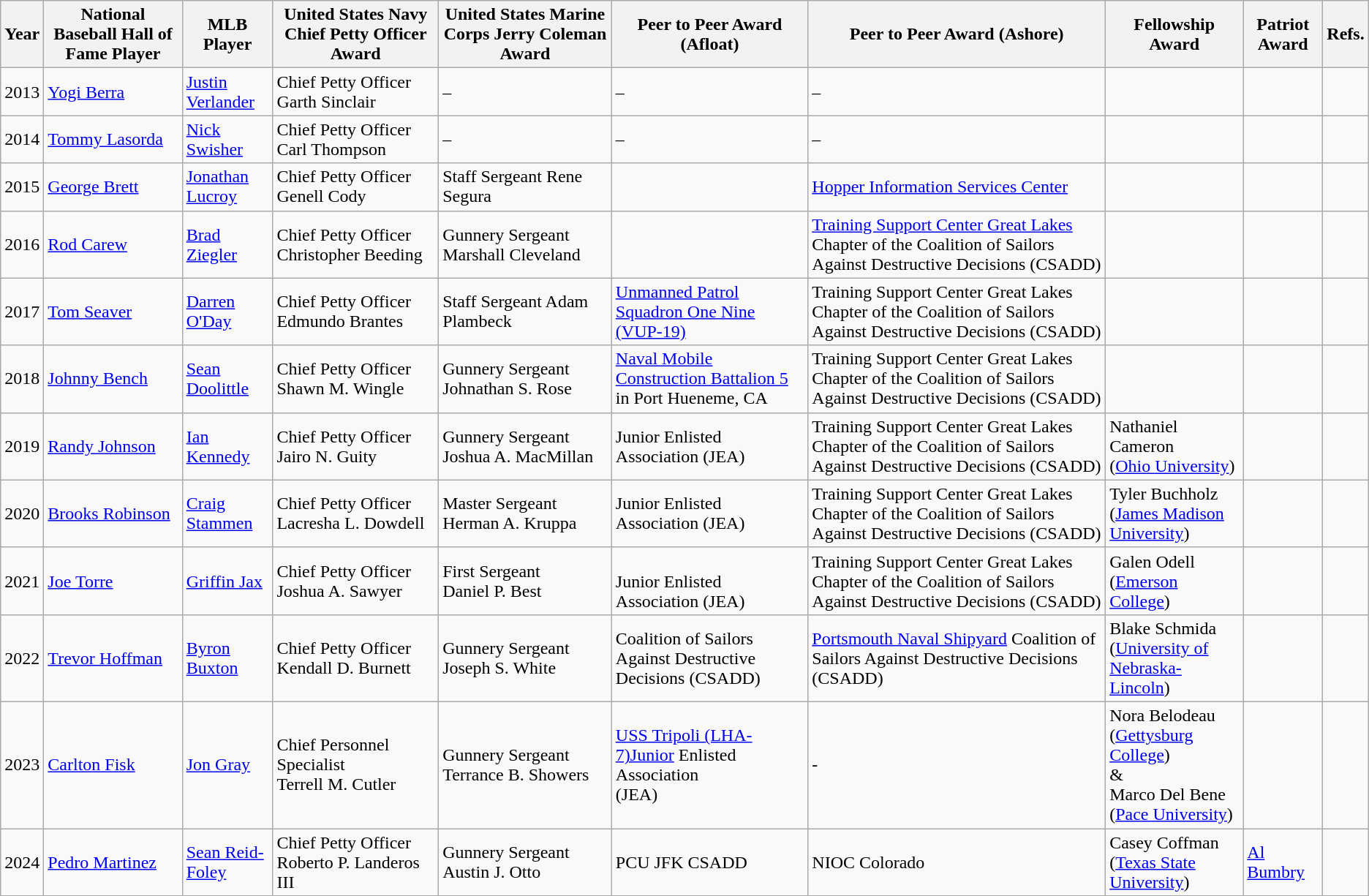<table class="wikitable sortable">
<tr>
<th>Year</th>
<th>National Baseball Hall of Fame Player</th>
<th>MLB Player</th>
<th>United States Navy Chief Petty Officer Award</th>
<th>United States Marine Corps Jerry Coleman Award</th>
<th>Peer to Peer Award (Afloat)</th>
<th>Peer to Peer Award (Ashore)</th>
<th>Fellowship Award</th>
<th>Patriot Award</th>
<th>Refs.</th>
</tr>
<tr>
<td>2013</td>
<td><a href='#'>Yogi Berra</a></td>
<td><a href='#'>Justin Verlander</a></td>
<td>Chief Petty Officer Garth Sinclair</td>
<td>–</td>
<td>–</td>
<td>–</td>
<td></td>
<td></td>
<td></td>
</tr>
<tr>
<td>2014</td>
<td><a href='#'>Tommy Lasorda</a></td>
<td><a href='#'>Nick Swisher</a></td>
<td>Chief Petty Officer Carl Thompson</td>
<td>–</td>
<td>–</td>
<td>–</td>
<td></td>
<td></td>
<td></td>
</tr>
<tr>
<td>2015</td>
<td><a href='#'>George Brett</a></td>
<td><a href='#'>Jonathan Lucroy</a></td>
<td>Chief Petty Officer Genell Cody</td>
<td>Staff Sergeant Rene Segura</td>
<td></td>
<td><a href='#'>Hopper Information Services Center</a></td>
<td></td>
<td></td>
<td><br></td>
</tr>
<tr>
<td>2016</td>
<td><a href='#'>Rod Carew</a></td>
<td><a href='#'>Brad Ziegler</a></td>
<td>Chief Petty Officer Christopher Beeding</td>
<td>Gunnery Sergeant Marshall Cleveland</td>
<td></td>
<td><a href='#'>Training Support Center Great Lakes</a> Chapter of the Coalition of Sailors Against Destructive Decisions (CSADD)</td>
<td></td>
<td></td>
<td></td>
</tr>
<tr>
<td>2017</td>
<td><a href='#'>Tom Seaver</a></td>
<td><a href='#'>Darren O'Day</a></td>
<td>Chief Petty Officer Edmundo Brantes</td>
<td>Staff Sergeant Adam Plambeck</td>
<td><a href='#'>Unmanned Patrol Squadron One Nine (VUP-19)</a></td>
<td>Training Support Center Great Lakes Chapter of the Coalition of Sailors Against Destructive Decisions (CSADD)</td>
<td></td>
<td></td>
<td></td>
</tr>
<tr>
<td>2018</td>
<td><a href='#'>Johnny Bench</a></td>
<td><a href='#'>Sean Doolittle</a></td>
<td>Chief Petty Officer Shawn M. Wingle</td>
<td>Gunnery Sergeant Johnathan S. Rose</td>
<td><a href='#'>Naval Mobile Construction Battalion 5</a> in Port Hueneme, CA</td>
<td>Training Support Center Great Lakes Chapter of the Coalition of Sailors Against Destructive Decisions (CSADD)</td>
<td></td>
<td></td>
<td></td>
</tr>
<tr>
<td>2019</td>
<td><a href='#'>Randy Johnson</a></td>
<td><a href='#'>Ian Kennedy</a></td>
<td>Chief Petty Officer Jairo N. Guity</td>
<td>Gunnery Sergeant Joshua A. MacMillan</td>
<td> Junior Enlisted Association (JEA)</td>
<td>Training Support Center Great Lakes Chapter of the Coalition of Sailors Against Destructive Decisions (CSADD)</td>
<td>Nathaniel Cameron<br>(<a href='#'>Ohio University</a>)</td>
<td></td>
<td></td>
</tr>
<tr>
<td>2020</td>
<td><a href='#'>Brooks Robinson</a></td>
<td><a href='#'>Craig Stammen</a></td>
<td>Chief Petty Officer Lacresha L. Dowdell</td>
<td>Master Sergeant Herman A. Kruppa</td>
<td> Junior Enlisted Association (JEA)</td>
<td>Training Support Center Great Lakes Chapter of the Coalition of Sailors Against Destructive Decisions (CSADD)</td>
<td>Tyler Buchholz<br>(<a href='#'>James Madison University</a>)</td>
<td></td>
<td></td>
</tr>
<tr>
<td>2021</td>
<td><a href='#'>Joe Torre</a></td>
<td><a href='#'>Griffin Jax</a></td>
<td>Chief Petty Officer<br>Joshua A. Sawyer</td>
<td>First Sergeant<br>Daniel P. Best</td>
<td><br>Junior Enlisted Association (JEA)</td>
<td>Training Support Center Great Lakes Chapter of the Coalition of Sailors Against Destructive Decisions (CSADD)</td>
<td>Galen Odell<br>(<a href='#'>Emerson College</a>)</td>
<td></td>
<td></td>
</tr>
<tr>
<td>2022</td>
<td><a href='#'>Trevor Hoffman</a></td>
<td><a href='#'>Byron Buxton</a></td>
<td>Chief Petty Officer<br>Kendall D. Burnett</td>
<td>Gunnery Sergeant Joseph S. White</td>
<td> Coalition of Sailors Against Destructive Decisions (CSADD)</td>
<td><a href='#'>Portsmouth Naval Shipyard</a> Coalition of Sailors Against Destructive Decisions (CSADD)</td>
<td>Blake Schmida<br>(<a href='#'>University of Nebraska-Lincoln</a>)</td>
<td></td>
<td></td>
</tr>
<tr>
<td>2023</td>
<td><a href='#'>Carlton Fisk</a></td>
<td><a href='#'>Jon Gray</a></td>
<td>Chief Personnel Specialist<br>Terrell M. Cutler</td>
<td>Gunnery Sergeant Terrance B. Showers</td>
<td><a href='#'>USS Tripoli (LHA-7)Junior</a> Enlisted Association<br>(JEA)</td>
<td>-</td>
<td>Nora Belodeau<br>(<a href='#'>Gettysburg College</a>)<br>&<br>Marco Del Bene
(<a href='#'>Pace University</a>)</td>
<td></td>
<td></td>
</tr>
<tr>
<td>2024</td>
<td><a href='#'>Pedro Martinez</a></td>
<td><a href='#'>Sean Reid-Foley</a></td>
<td>Chief Petty Officer<br>Roberto P. Landeros III</td>
<td>Gunnery Sergeant<br>Austin J. Otto</td>
<td>PCU JFK CSADD</td>
<td>NIOC Colorado</td>
<td>Casey Coffman<br>(<a href='#'>Texas State University</a>)</td>
<td><a href='#'>Al Bumbry</a></td>
<td></td>
</tr>
</table>
